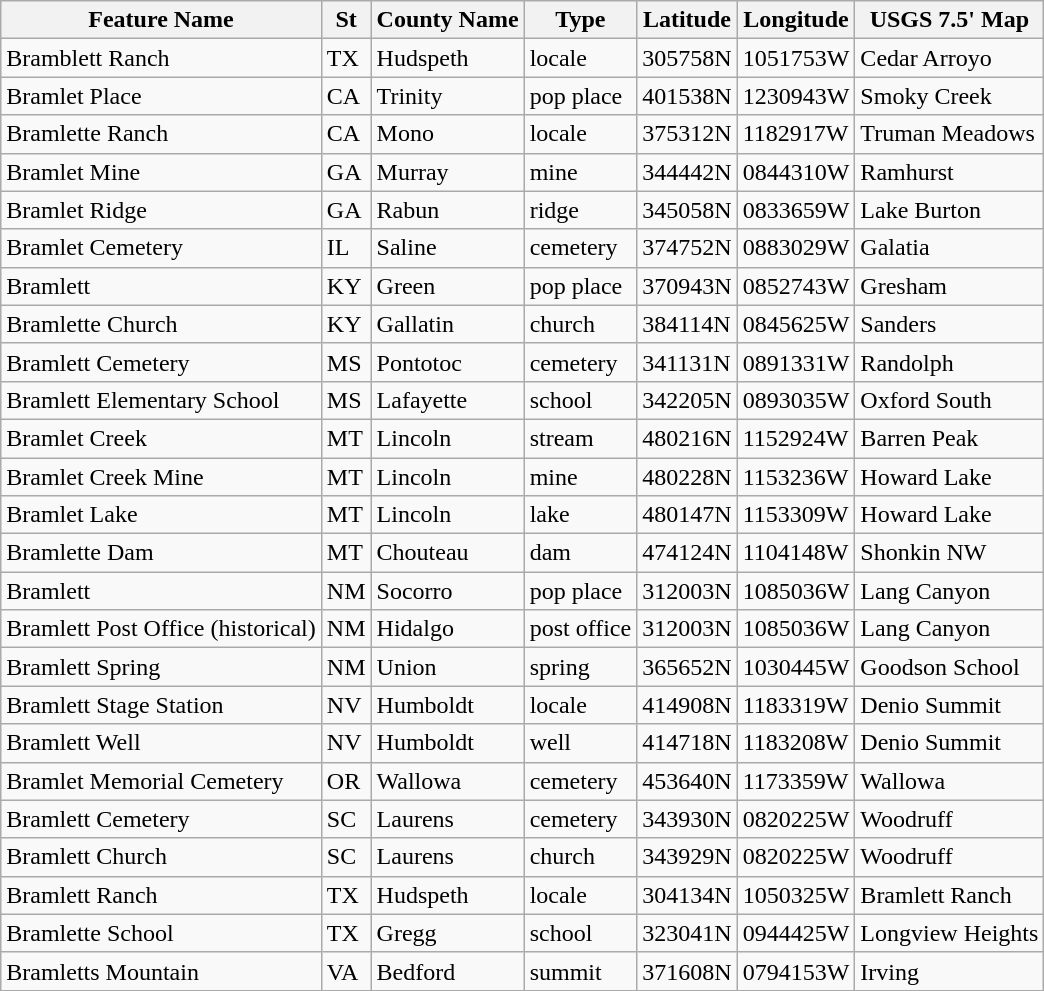<table class="wikitable">
<tr>
<th>Feature Name</th>
<th>St</th>
<th>County Name</th>
<th>Type</th>
<th>Latitude</th>
<th>Longitude</th>
<th>USGS 7.5' Map</th>
</tr>
<tr>
<td>Bramblett Ranch</td>
<td>TX</td>
<td>Hudspeth</td>
<td>locale</td>
<td>305758N</td>
<td>1051753W</td>
<td>Cedar Arroyo</td>
</tr>
<tr>
<td>Bramlet Place</td>
<td>CA</td>
<td>Trinity</td>
<td>pop place</td>
<td>401538N</td>
<td>1230943W</td>
<td>Smoky Creek</td>
</tr>
<tr>
<td>Bramlette Ranch</td>
<td>CA</td>
<td>Mono</td>
<td>locale</td>
<td>375312N</td>
<td>1182917W</td>
<td>Truman Meadows</td>
</tr>
<tr>
<td>Bramlet Mine</td>
<td>GA</td>
<td>Murray</td>
<td>mine</td>
<td>344442N</td>
<td>0844310W</td>
<td>Ramhurst</td>
</tr>
<tr>
<td>Bramlet Ridge</td>
<td>GA</td>
<td>Rabun</td>
<td>ridge</td>
<td>345058N</td>
<td>0833659W</td>
<td>Lake Burton</td>
</tr>
<tr>
<td>Bramlet Cemetery</td>
<td>IL</td>
<td>Saline</td>
<td>cemetery</td>
<td>374752N</td>
<td>0883029W</td>
<td>Galatia</td>
</tr>
<tr>
<td>Bramlett</td>
<td>KY</td>
<td>Green</td>
<td>pop place</td>
<td>370943N</td>
<td>0852743W</td>
<td>Gresham</td>
</tr>
<tr>
<td>Bramlette Church</td>
<td>KY</td>
<td>Gallatin</td>
<td>church</td>
<td>384114N</td>
<td>0845625W</td>
<td>Sanders</td>
</tr>
<tr>
<td>Bramlett Cemetery</td>
<td>MS</td>
<td>Pontotoc</td>
<td>cemetery</td>
<td>341131N</td>
<td>0891331W</td>
<td>Randolph</td>
</tr>
<tr>
<td>Bramlett Elementary School</td>
<td>MS</td>
<td>Lafayette</td>
<td>school</td>
<td>342205N</td>
<td>0893035W</td>
<td>Oxford South</td>
</tr>
<tr>
<td>Bramlet Creek</td>
<td>MT</td>
<td>Lincoln</td>
<td>stream</td>
<td>480216N</td>
<td>1152924W</td>
<td>Barren Peak</td>
</tr>
<tr>
<td>Bramlet Creek Mine</td>
<td>MT</td>
<td>Lincoln</td>
<td>mine</td>
<td>480228N</td>
<td>1153236W</td>
<td>Howard Lake</td>
</tr>
<tr>
<td>Bramlet Lake</td>
<td>MT</td>
<td>Lincoln</td>
<td>lake</td>
<td>480147N</td>
<td>1153309W</td>
<td>Howard Lake</td>
</tr>
<tr>
<td>Bramlette Dam</td>
<td>MT</td>
<td>Chouteau</td>
<td>dam</td>
<td>474124N</td>
<td>1104148W</td>
<td>Shonkin NW</td>
</tr>
<tr>
<td>Bramlett</td>
<td>NM</td>
<td>Socorro</td>
<td>pop place</td>
<td>312003N</td>
<td>1085036W</td>
<td>Lang Canyon</td>
</tr>
<tr>
<td>Bramlett Post Office (historical)</td>
<td>NM</td>
<td>Hidalgo</td>
<td>post office</td>
<td>312003N</td>
<td>1085036W</td>
<td>Lang Canyon</td>
</tr>
<tr>
<td>Bramlett Spring</td>
<td>NM</td>
<td>Union</td>
<td>spring</td>
<td>365652N</td>
<td>1030445W</td>
<td>Goodson School</td>
</tr>
<tr>
<td>Bramlett Stage Station</td>
<td>NV</td>
<td>Humboldt</td>
<td>locale</td>
<td>414908N</td>
<td>1183319W</td>
<td>Denio Summit</td>
</tr>
<tr>
<td>Bramlett Well</td>
<td>NV</td>
<td>Humboldt</td>
<td>well</td>
<td>414718N</td>
<td>1183208W</td>
<td>Denio Summit</td>
</tr>
<tr>
<td>Bramlet Memorial Cemetery</td>
<td>OR</td>
<td>Wallowa</td>
<td>cemetery</td>
<td>453640N</td>
<td>1173359W</td>
<td>Wallowa</td>
</tr>
<tr>
<td>Bramlett Cemetery</td>
<td>SC</td>
<td>Laurens</td>
<td>cemetery</td>
<td>343930N</td>
<td>0820225W</td>
<td>Woodruff</td>
</tr>
<tr>
<td>Bramlett Church</td>
<td>SC</td>
<td>Laurens</td>
<td>church</td>
<td>343929N</td>
<td>0820225W</td>
<td>Woodruff</td>
</tr>
<tr>
<td>Bramlett Ranch</td>
<td>TX</td>
<td>Hudspeth</td>
<td>locale</td>
<td>304134N</td>
<td>1050325W</td>
<td>Bramlett Ranch</td>
</tr>
<tr>
<td>Bramlette School</td>
<td>TX</td>
<td>Gregg</td>
<td>school</td>
<td>323041N</td>
<td>0944425W</td>
<td>Longview Heights</td>
</tr>
<tr>
<td>Bramletts Mountain</td>
<td>VA</td>
<td>Bedford</td>
<td>summit</td>
<td>371608N</td>
<td>0794153W</td>
<td>Irving</td>
</tr>
</table>
